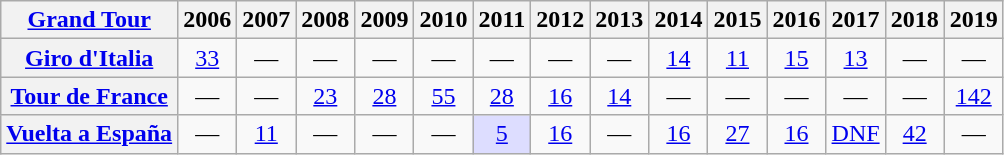<table class="wikitable plainrowheaders">
<tr>
<th scope="col"><a href='#'>Grand Tour</a></th>
<th scope="col">2006</th>
<th scope="col">2007</th>
<th scope="col">2008</th>
<th scope="col">2009</th>
<th scope="col">2010</th>
<th scope="col">2011</th>
<th scope="col">2012</th>
<th scope="col">2013</th>
<th scope="col">2014</th>
<th scope="col">2015</th>
<th scope="col">2016</th>
<th scope="col">2017</th>
<th scope="col">2018</th>
<th scope="col">2019</th>
</tr>
<tr style="text-align:center;">
<th scope="row"> <a href='#'>Giro d'Italia</a></th>
<td><a href='#'>33</a></td>
<td>—</td>
<td>—</td>
<td>—</td>
<td>—</td>
<td>—</td>
<td>—</td>
<td>—</td>
<td><a href='#'>14</a></td>
<td><a href='#'>11</a></td>
<td><a href='#'>15</a></td>
<td><a href='#'>13</a></td>
<td>—</td>
<td>—</td>
</tr>
<tr style="text-align:center;">
<th scope="row"> <a href='#'>Tour de France</a></th>
<td>—</td>
<td>—</td>
<td><a href='#'>23</a></td>
<td><a href='#'>28</a></td>
<td><a href='#'>55</a></td>
<td><a href='#'>28</a></td>
<td><a href='#'>16</a></td>
<td><a href='#'>14</a></td>
<td>—</td>
<td>—</td>
<td>—</td>
<td>—</td>
<td>—</td>
<td><a href='#'>142</a></td>
</tr>
<tr style="text-align:center;">
<th scope="row"> <a href='#'>Vuelta a España</a></th>
<td>—</td>
<td><a href='#'>11</a></td>
<td>—</td>
<td>—</td>
<td>—</td>
<td style="background:#ddddff;"><a href='#'>5</a></td>
<td><a href='#'>16</a></td>
<td>—</td>
<td><a href='#'>16</a></td>
<td><a href='#'>27</a></td>
<td><a href='#'>16</a></td>
<td><a href='#'>DNF</a></td>
<td><a href='#'>42</a></td>
<td>—</td>
</tr>
</table>
